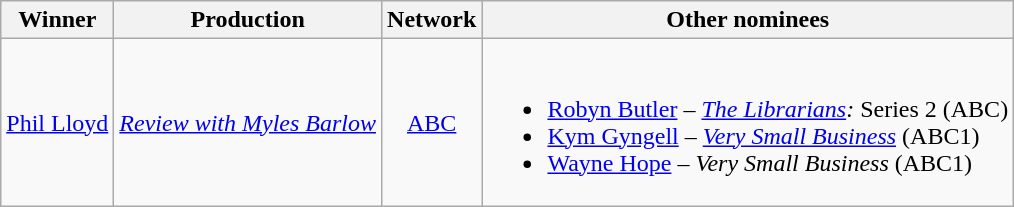<table class="wikitable">
<tr>
<th>Winner</th>
<th>Production</th>
<th>Network</th>
<th>Other nominees</th>
</tr>
<tr>
<td><a href='#'>Phil Lloyd</a></td>
<td><em><a href='#'>Review with Myles Barlow</a></em></td>
<td align="center"><a href='#'>ABC</a></td>
<td><br><ul><li><a href='#'>Robyn Butler</a> – <em><a href='#'>The Librarians</a>:</em> Series 2 (ABC)</li><li><a href='#'>Kym Gyngell</a> – <em><a href='#'>Very Small Business</a></em> (ABC1)</li><li><a href='#'>Wayne Hope</a> – <em>Very Small Business</em> (ABC1)</li></ul></td>
</tr>
</table>
